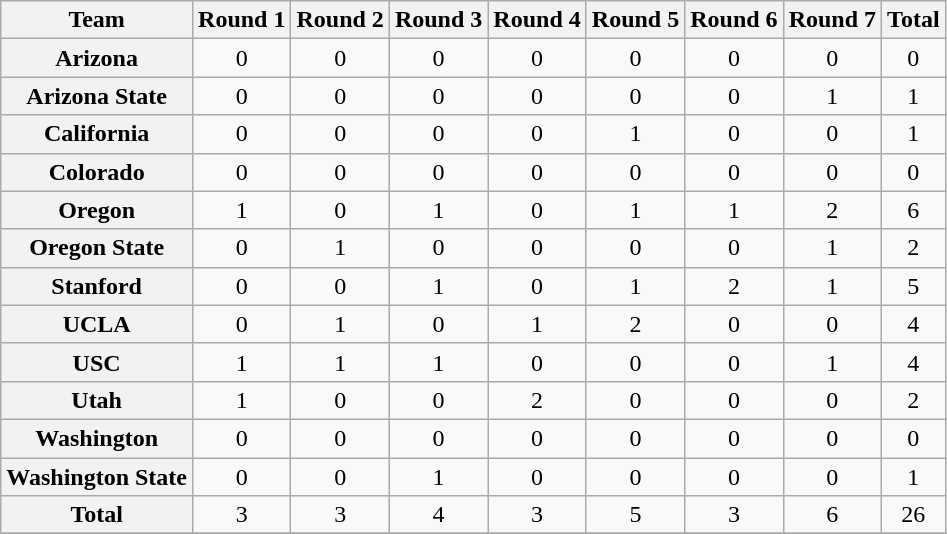<table class="wikitable sortable" style="text-align: center;">
<tr>
<th>Team</th>
<th>Round 1</th>
<th>Round 2</th>
<th>Round 3</th>
<th>Round 4</th>
<th>Round 5</th>
<th>Round 6</th>
<th>Round 7</th>
<th>Total</th>
</tr>
<tr>
<th style=>Arizona</th>
<td>0</td>
<td>0</td>
<td>0</td>
<td>0</td>
<td>0</td>
<td>0</td>
<td>0</td>
<td>0</td>
</tr>
<tr>
<th style=>Arizona State</th>
<td>0</td>
<td>0</td>
<td>0</td>
<td>0</td>
<td>0</td>
<td>0</td>
<td>1</td>
<td>1</td>
</tr>
<tr>
<th style=>California</th>
<td>0</td>
<td>0</td>
<td>0</td>
<td>0</td>
<td>1</td>
<td>0</td>
<td>0</td>
<td>1</td>
</tr>
<tr>
<th style=>Colorado</th>
<td>0</td>
<td>0</td>
<td>0</td>
<td>0</td>
<td>0</td>
<td>0</td>
<td>0</td>
<td>0</td>
</tr>
<tr>
<th style=>Oregon</th>
<td>1</td>
<td>0</td>
<td>1</td>
<td>0</td>
<td>1</td>
<td>1</td>
<td>2</td>
<td>6</td>
</tr>
<tr>
<th style=>Oregon State</th>
<td>0</td>
<td>1</td>
<td>0</td>
<td>0</td>
<td>0</td>
<td>0</td>
<td>1</td>
<td>2</td>
</tr>
<tr>
<th style=>Stanford</th>
<td>0</td>
<td>0</td>
<td>1</td>
<td>0</td>
<td>1</td>
<td>2</td>
<td>1</td>
<td>5</td>
</tr>
<tr>
<th style=>UCLA</th>
<td>0</td>
<td>1</td>
<td>0</td>
<td>1</td>
<td>2</td>
<td>0</td>
<td>0</td>
<td>4</td>
</tr>
<tr>
<th style=>USC</th>
<td>1</td>
<td>1</td>
<td>1</td>
<td>0</td>
<td>0</td>
<td>0</td>
<td>1</td>
<td>4</td>
</tr>
<tr>
<th style=>Utah</th>
<td>1</td>
<td>0</td>
<td>0</td>
<td>2</td>
<td>0</td>
<td>0</td>
<td>0</td>
<td>2</td>
</tr>
<tr>
<th style=>Washington</th>
<td>0</td>
<td>0</td>
<td>0</td>
<td>0</td>
<td>0</td>
<td>0</td>
<td>0</td>
<td>0</td>
</tr>
<tr>
<th style=>Washington State</th>
<td>0</td>
<td>0</td>
<td>1</td>
<td>0</td>
<td>0</td>
<td>0</td>
<td>0</td>
<td>1</td>
</tr>
<tr>
<th>Total</th>
<td>3</td>
<td>3</td>
<td>4</td>
<td>3</td>
<td>5</td>
<td>3</td>
<td>6</td>
<td>26</td>
</tr>
<tr>
</tr>
</table>
